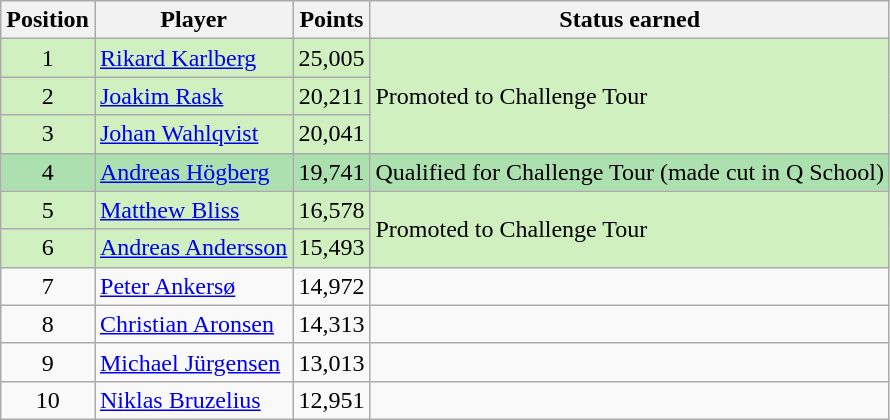<table class=wikitable>
<tr>
<th>Position</th>
<th>Player</th>
<th>Points</th>
<th>Status earned</th>
</tr>
<tr style="background:#D0F0C0;">
<td align=center>1</td>
<td> <a href='#'>Rikard Karlberg</a></td>
<td align=center>25,005</td>
<td rowspan=3>Promoted to Challenge Tour</td>
</tr>
<tr style="background:#D0F0C0;">
<td align=center>2</td>
<td> <a href='#'>Joakim Rask</a></td>
<td align=center>20,211</td>
</tr>
<tr style="background:#D0F0C0;">
<td align=center>3</td>
<td> <a href='#'>Johan Wahlqvist</a></td>
<td align=center>20,041</td>
</tr>
<tr style="background:#ACE1AF;">
<td align=center>4</td>
<td> <a href='#'>Andreas Högberg</a></td>
<td align=center>19,741</td>
<td>Qualified for Challenge Tour (made cut in Q School)</td>
</tr>
<tr style="background:#D0F0C0;">
<td align=center>5</td>
<td> <a href='#'>Matthew Bliss</a></td>
<td align=center>16,578</td>
<td rowspan=2>Promoted to Challenge Tour</td>
</tr>
<tr style="background:#D0F0C0;">
<td align=center>6</td>
<td> <a href='#'>Andreas Andersson</a></td>
<td align=center>15,493</td>
</tr>
<tr>
<td align=center>7</td>
<td> <a href='#'>Peter Ankersø</a></td>
<td align=center>14,972</td>
<td></td>
</tr>
<tr>
<td align=center>8</td>
<td> <a href='#'>Christian Aronsen</a></td>
<td align=center>14,313</td>
<td></td>
</tr>
<tr>
<td align=center>9</td>
<td> <a href='#'>Michael Jürgensen</a></td>
<td align=center>13,013</td>
<td></td>
</tr>
<tr>
<td align=center>10</td>
<td> <a href='#'>Niklas Bruzelius</a></td>
<td align=center>12,951</td>
<td></td>
</tr>
</table>
